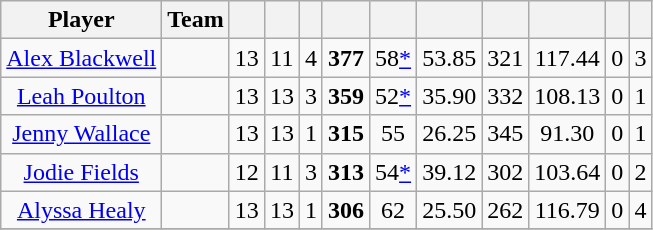<table class="wikitable sortable" style="text-align:center">
<tr>
<th class="unsortable">Player</th>
<th>Team</th>
<th></th>
<th></th>
<th></th>
<th></th>
<th></th>
<th></th>
<th></th>
<th></th>
<th></th>
<th></th>
</tr>
<tr>
<td><a href='#'>Alex Blackwell</a></td>
<td style="text-align:left;"></td>
<td>13</td>
<td>11</td>
<td>4</td>
<td><strong>377</strong></td>
<td>58<a href='#'>*</a></td>
<td>53.85</td>
<td>321</td>
<td>117.44</td>
<td>0</td>
<td>3</td>
</tr>
<tr>
<td><a href='#'>Leah Poulton</a></td>
<td style="text-align:left;"></td>
<td>13</td>
<td>13</td>
<td>3</td>
<td><strong>359</strong></td>
<td>52<a href='#'>*</a></td>
<td>35.90</td>
<td>332</td>
<td>108.13</td>
<td>0</td>
<td>1</td>
</tr>
<tr>
<td><a href='#'>Jenny Wallace</a></td>
<td style="text-align:left;"></td>
<td>13</td>
<td>13</td>
<td>1</td>
<td><strong>315</strong></td>
<td>55</td>
<td>26.25</td>
<td>345</td>
<td>91.30</td>
<td>0</td>
<td>1</td>
</tr>
<tr>
<td><a href='#'>Jodie Fields</a></td>
<td style="text-align:left;"></td>
<td>12</td>
<td>11</td>
<td>3</td>
<td><strong>313</strong></td>
<td>54<a href='#'>*</a></td>
<td>39.12</td>
<td>302</td>
<td>103.64</td>
<td>0</td>
<td>2</td>
</tr>
<tr>
<td><a href='#'>Alyssa Healy</a></td>
<td style="text-align:left;"></td>
<td>13</td>
<td>13</td>
<td>1</td>
<td><strong>306</strong></td>
<td>62</td>
<td>25.50</td>
<td>262</td>
<td>116.79</td>
<td>0</td>
<td>4</td>
</tr>
<tr>
</tr>
</table>
